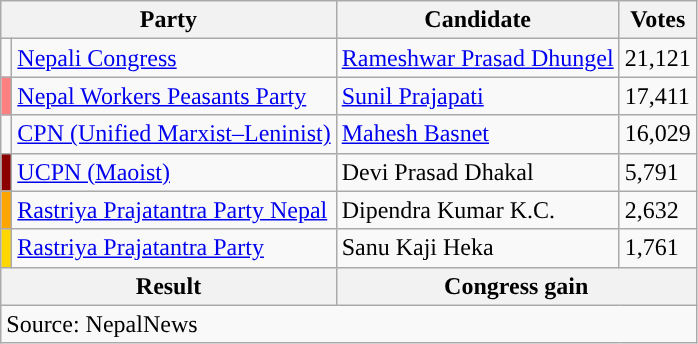<table class="wikitable">
<tr>
<th colspan="2">Party</th>
<th>Candidate</th>
<th>Votes</th>
</tr>
<tr>
<td style="background-color:"></td>
<td><a href='#'>Nepali Congress</a></td>
<td><a href='#'>Rameshwar Prasad Dhungel</a></td>
<td>21,121</td>
</tr>
<tr>
<td style="background-color:#FF8080"></td>
<td><a href='#'>Nepal Workers Peasants Party</a></td>
<td><a href='#'>Sunil Prajapati</a></td>
<td>17,411</td>
</tr>
<tr>
<td style="background-color:"></td>
<td><a href='#'>CPN (Unified Marxist–Leninist)</a></td>
<td><a href='#'>Mahesh Basnet</a></td>
<td>16,029</td>
</tr>
<tr>
<td style="background-color:darkred"></td>
<td><a href='#'>UCPN (Maoist)</a></td>
<td>Devi Prasad Dhakal</td>
<td>5,791</td>
</tr>
<tr>
<td style="background-color:orange"></td>
<td><a href='#'>Rastriya Prajatantra Party Nepal</a></td>
<td>Dipendra Kumar K.C.</td>
<td>2,632</td>
</tr>
<tr>
<td style="background-color:gold"></td>
<td><a href='#'>Rastriya Prajatantra Party</a></td>
<td>Sanu Kaji Heka</td>
<td>1,761</td>
</tr>
<tr>
<th colspan="2">Result</th>
<th colspan="2">Congress gain</th>
</tr>
<tr>
<td colspan="4">Source: NepalNews</td>
</tr>
</table>
